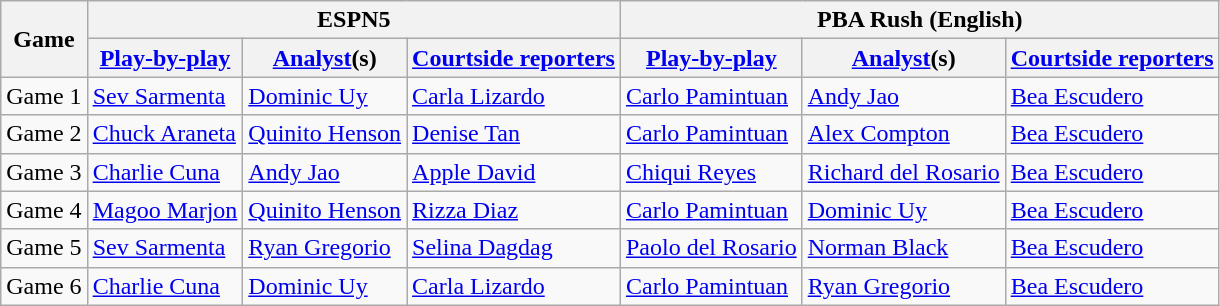<table class=wikitable>
<tr>
<th rowspan=2>Game</th>
<th colspan=3>ESPN5</th>
<th colspan=3>PBA Rush (English)</th>
</tr>
<tr>
<th><a href='#'>Play-by-play</a></th>
<th><a href='#'>Analyst</a>(s)</th>
<th><a href='#'>Courtside reporters</a></th>
<th><a href='#'>Play-by-play</a></th>
<th><a href='#'>Analyst</a>(s)</th>
<th><a href='#'>Courtside reporters</a></th>
</tr>
<tr>
<td>Game 1</td>
<td><a href='#'>Sev Sarmenta</a></td>
<td><a href='#'>Dominic Uy</a></td>
<td><a href='#'>Carla Lizardo</a></td>
<td><a href='#'>Carlo Pamintuan</a></td>
<td><a href='#'>Andy Jao</a></td>
<td><a href='#'>Bea Escudero</a></td>
</tr>
<tr>
<td>Game 2</td>
<td><a href='#'>Chuck Araneta</a></td>
<td><a href='#'>Quinito Henson</a></td>
<td><a href='#'>Denise Tan</a></td>
<td><a href='#'>Carlo Pamintuan</a></td>
<td><a href='#'>Alex Compton</a></td>
<td><a href='#'>Bea Escudero</a></td>
</tr>
<tr>
<td>Game 3</td>
<td><a href='#'>Charlie Cuna</a></td>
<td><a href='#'>Andy Jao</a></td>
<td><a href='#'>Apple David</a></td>
<td><a href='#'>Chiqui Reyes</a></td>
<td><a href='#'>Richard del Rosario</a></td>
<td><a href='#'>Bea Escudero</a></td>
</tr>
<tr>
<td>Game 4</td>
<td><a href='#'>Magoo Marjon</a></td>
<td><a href='#'>Quinito Henson</a></td>
<td><a href='#'>Rizza Diaz</a></td>
<td><a href='#'>Carlo Pamintuan</a></td>
<td><a href='#'>Dominic Uy</a></td>
<td><a href='#'>Bea Escudero</a></td>
</tr>
<tr>
<td>Game 5</td>
<td><a href='#'>Sev Sarmenta</a></td>
<td><a href='#'>Ryan Gregorio</a></td>
<td><a href='#'>Selina Dagdag</a></td>
<td><a href='#'>Paolo del Rosario</a></td>
<td><a href='#'>Norman Black</a></td>
<td><a href='#'>Bea Escudero</a></td>
</tr>
<tr>
<td>Game 6</td>
<td><a href='#'>Charlie Cuna</a></td>
<td><a href='#'>Dominic Uy</a></td>
<td><a href='#'>Carla Lizardo</a></td>
<td><a href='#'>Carlo Pamintuan</a></td>
<td><a href='#'>Ryan Gregorio</a></td>
<td><a href='#'>Bea Escudero</a></td>
</tr>
</table>
